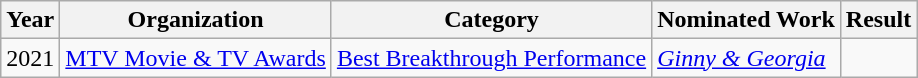<table class="wikitable">
<tr>
<th>Year</th>
<th>Organization</th>
<th>Category</th>
<th>Nominated Work</th>
<th>Result</th>
</tr>
<tr>
<td>2021</td>
<td><a href='#'>MTV Movie & TV Awards</a></td>
<td><a href='#'>Best Breakthrough Performance</a></td>
<td><em><a href='#'>Ginny & Georgia</a></em></td>
<td></td>
</tr>
</table>
